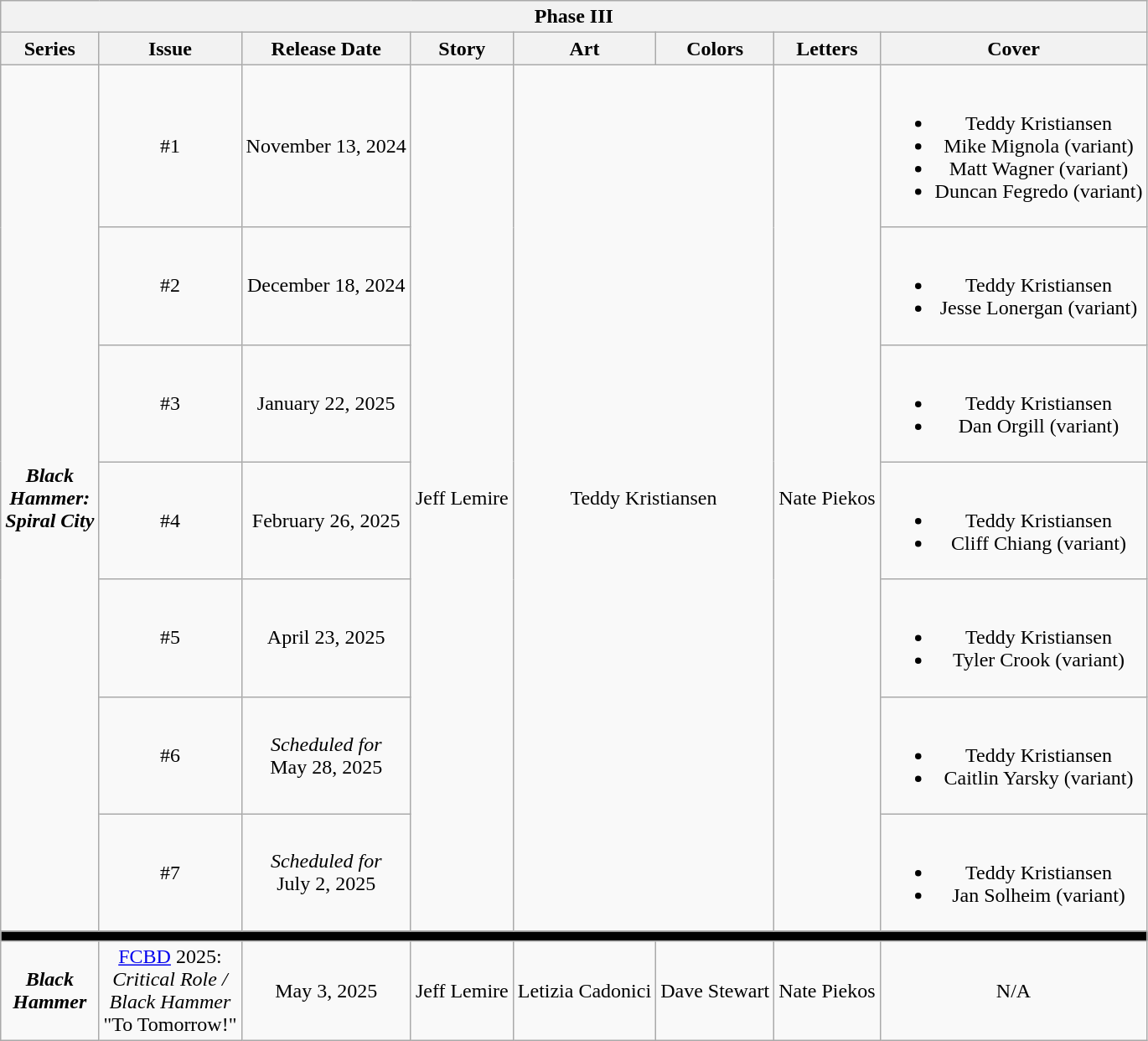<table class="wikitable mw-collapsible mw-collapsed" style="text-align: center">
<tr>
<th colspan="8">Phase III</th>
</tr>
<tr>
<th>Series</th>
<th>Issue</th>
<th>Release Date</th>
<th>Story</th>
<th>Art</th>
<th>Colors</th>
<th>Letters</th>
<th>Cover</th>
</tr>
<tr>
<td rowspan="7"><strong><em>Black<br>Hammer:<br>Spiral City</em></strong></td>
<td>#1</td>
<td>November 13, 2024</td>
<td rowspan="7">Jeff Lemire</td>
<td colspan="2" rowspan="7">Teddy Kristiansen</td>
<td rowspan="7">Nate Piekos</td>
<td><br><ul><li>Teddy Kristiansen</li><li>Mike Mignola (variant)</li><li>Matt Wagner (variant)</li><li>Duncan Fegredo (variant)</li></ul></td>
</tr>
<tr>
<td>#2</td>
<td>December 18, 2024</td>
<td><br><ul><li>Teddy Kristiansen</li><li>Jesse Lonergan (variant)</li></ul></td>
</tr>
<tr>
<td>#3</td>
<td>January 22, 2025</td>
<td><br><ul><li>Teddy Kristiansen</li><li>Dan Orgill (variant)</li></ul></td>
</tr>
<tr>
<td>#4</td>
<td>February 26, 2025</td>
<td><br><ul><li>Teddy Kristiansen</li><li>Cliff Chiang (variant)</li></ul></td>
</tr>
<tr>
<td>#5</td>
<td>April 23, 2025</td>
<td><br><ul><li>Teddy Kristiansen</li><li>Tyler Crook (variant)</li></ul></td>
</tr>
<tr>
<td>#6</td>
<td><em>Scheduled for</em><br>May 28, 2025</td>
<td><br><ul><li>Teddy Kristiansen</li><li>Caitlin Yarsky (variant)</li></ul></td>
</tr>
<tr>
<td>#7</td>
<td><em>Scheduled for</em><br>July 2, 2025</td>
<td><br><ul><li>Teddy Kristiansen</li><li>Jan Solheim (variant)</li></ul></td>
</tr>
<tr>
<td colspan="8" style="background: #000000;"></td>
</tr>
<tr>
<td><strong><em>Black<br>Hammer</em></strong></td>
<td><a href='#'>FCBD</a> 2025:<br><em>Critical Role /<br>Black Hammer</em><br>"To Tomorrow!"</td>
<td>May 3, 2025</td>
<td>Jeff Lemire</td>
<td>Letizia Cadonici</td>
<td>Dave Stewart</td>
<td>Nate Piekos</td>
<td>N/A</td>
</tr>
</table>
